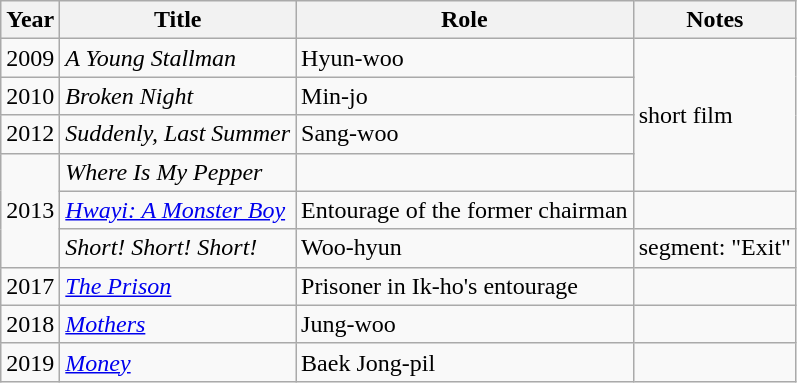<table class="wikitable">
<tr>
<th>Year</th>
<th>Title</th>
<th>Role</th>
<th>Notes</th>
</tr>
<tr>
<td>2009</td>
<td><em>A Young Stallman</em></td>
<td>Hyun-woo</td>
<td rowspan="4">short film</td>
</tr>
<tr>
<td>2010</td>
<td><em>Broken Night</em></td>
<td>Min-jo</td>
</tr>
<tr>
<td>2012</td>
<td><em>Suddenly, Last Summer</em></td>
<td>Sang-woo</td>
</tr>
<tr>
<td rowspan=3>2013</td>
<td><em>Where Is My Pepper</em></td>
<td></td>
</tr>
<tr>
<td><em><a href='#'>Hwayi: A Monster Boy</a></em></td>
<td>Entourage of the former chairman</td>
<td></td>
</tr>
<tr>
<td><em>Short! Short! Short!</em></td>
<td>Woo-hyun</td>
<td>segment: "Exit"</td>
</tr>
<tr>
<td>2017</td>
<td><em><a href='#'>The Prison</a></em></td>
<td>Prisoner in Ik-ho's entourage</td>
<td></td>
</tr>
<tr>
<td>2018</td>
<td><em><a href='#'>Mothers</a></em></td>
<td>Jung-woo</td>
<td></td>
</tr>
<tr>
<td>2019</td>
<td><em><a href='#'>Money</a></em></td>
<td>Baek Jong-pil</td>
<td></td>
</tr>
</table>
